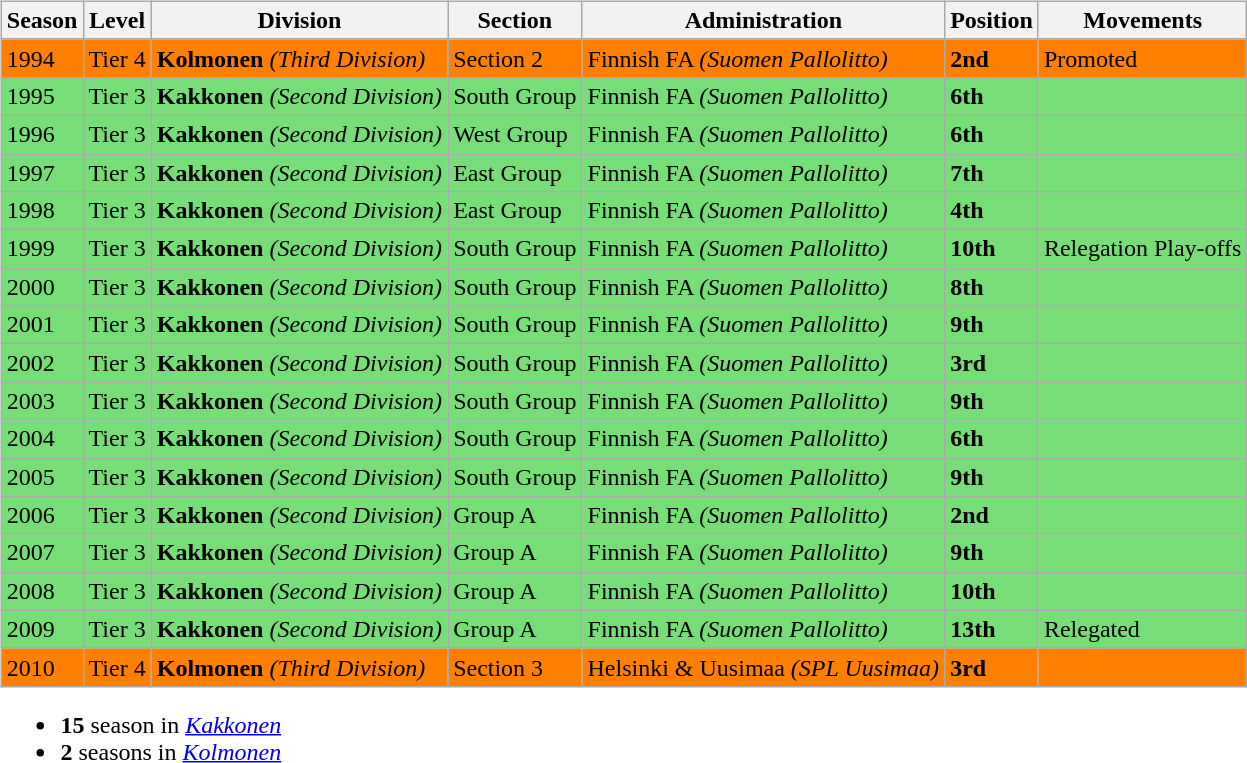<table>
<tr>
<td valign="top" width=0%><br><table class="wikitable">
<tr style="background:#f0f6fa;">
<th><strong>Season</strong></th>
<th><strong>Level</strong></th>
<th><strong>Division</strong></th>
<th><strong>Section</strong></th>
<th><strong>Administration</strong></th>
<th><strong>Position</strong></th>
<th><strong>Movements</strong></th>
</tr>
<tr>
<td style="background:#FF7F00;">1994</td>
<td style="background:#FF7F00;">Tier 4</td>
<td style="background:#FF7F00;"><strong>Kolmonen</strong> <em>(Third Division)</em></td>
<td style="background:#FF7F00;">Section 2</td>
<td style="background:#FF7F00;">Finnish FA <em>(Suomen Pallolitto)</em></td>
<td style="background:#FF7F00;"><strong>2nd</strong></td>
<td style="background:#FF7F00;">Promoted</td>
</tr>
<tr>
<td style="background:#77DD77;">1995</td>
<td style="background:#77DD77;">Tier 3</td>
<td style="background:#77DD77;"><strong>Kakkonen</strong> <em>(Second Division)</em></td>
<td style="background:#77DD77;">South Group</td>
<td style="background:#77DD77;">Finnish FA <em>(Suomen Pallolitto)</em></td>
<td style="background:#77DD77;"><strong>6th</strong></td>
<td style="background:#77DD77;"></td>
</tr>
<tr>
<td style="background:#77DD77;">1996</td>
<td style="background:#77DD77;">Tier 3</td>
<td style="background:#77DD77;"><strong>Kakkonen</strong> <em>(Second Division)</em></td>
<td style="background:#77DD77;">West Group</td>
<td style="background:#77DD77;">Finnish FA <em>(Suomen Pallolitto)</em></td>
<td style="background:#77DD77;"><strong>6th</strong></td>
<td style="background:#77DD77;"></td>
</tr>
<tr>
<td style="background:#77DD77;">1997</td>
<td style="background:#77DD77;">Tier 3</td>
<td style="background:#77DD77;"><strong>Kakkonen</strong> <em>(Second Division)</em></td>
<td style="background:#77DD77;">East Group</td>
<td style="background:#77DD77;">Finnish FA <em>(Suomen Pallolitto)</em></td>
<td style="background:#77DD77;"><strong>7th</strong></td>
<td style="background:#77DD77;"></td>
</tr>
<tr>
<td style="background:#77DD77;">1998</td>
<td style="background:#77DD77;">Tier 3</td>
<td style="background:#77DD77;"><strong>Kakkonen</strong> <em>(Second Division)</em></td>
<td style="background:#77DD77;">East Group</td>
<td style="background:#77DD77;">Finnish FA <em>(Suomen Pallolitto)</em></td>
<td style="background:#77DD77;"><strong>4th</strong></td>
<td style="background:#77DD77;"></td>
</tr>
<tr>
<td style="background:#77DD77;">1999</td>
<td style="background:#77DD77;">Tier 3</td>
<td style="background:#77DD77;"><strong>Kakkonen</strong> <em>(Second Division)</em></td>
<td style="background:#77DD77;">South Group</td>
<td style="background:#77DD77;">Finnish FA <em>(Suomen Pallolitto)</em></td>
<td style="background:#77DD77;"><strong>10th</strong></td>
<td style="background:#77DD77;">Relegation Play-offs</td>
</tr>
<tr>
<td style="background:#77DD77;">2000</td>
<td style="background:#77DD77;">Tier 3</td>
<td style="background:#77DD77;"><strong>Kakkonen</strong> <em>(Second Division)</em></td>
<td style="background:#77DD77;">South Group</td>
<td style="background:#77DD77;">Finnish FA <em>(Suomen Pallolitto)</em></td>
<td style="background:#77DD77;"><strong>8th</strong></td>
<td style="background:#77DD77;"></td>
</tr>
<tr>
<td style="background:#77DD77;">2001</td>
<td style="background:#77DD77;">Tier 3</td>
<td style="background:#77DD77;"><strong>Kakkonen</strong> <em>(Second Division)</em></td>
<td style="background:#77DD77;">South Group</td>
<td style="background:#77DD77;">Finnish FA <em>(Suomen Pallolitto)</em></td>
<td style="background:#77DD77;"><strong>9th</strong></td>
<td style="background:#77DD77;"></td>
</tr>
<tr>
<td style="background:#77DD77;">2002</td>
<td style="background:#77DD77;">Tier 3</td>
<td style="background:#77DD77;"><strong>Kakkonen</strong> <em>(Second Division)</em></td>
<td style="background:#77DD77;">South Group</td>
<td style="background:#77DD77;">Finnish FA <em>(Suomen Pallolitto)</em></td>
<td style="background:#77DD77;"><strong>3rd</strong></td>
<td style="background:#77DD77;"></td>
</tr>
<tr>
<td style="background:#77DD77;">2003</td>
<td style="background:#77DD77;">Tier 3</td>
<td style="background:#77DD77;"><strong>Kakkonen</strong> <em>(Second Division)</em></td>
<td style="background:#77DD77;">South Group</td>
<td style="background:#77DD77;">Finnish FA <em>(Suomen Pallolitto)</em></td>
<td style="background:#77DD77;"><strong>9th</strong></td>
<td style="background:#77DD77;"></td>
</tr>
<tr>
<td style="background:#77DD77;">2004</td>
<td style="background:#77DD77;">Tier 3</td>
<td style="background:#77DD77;"><strong>Kakkonen</strong> <em>(Second Division)</em></td>
<td style="background:#77DD77;">South Group</td>
<td style="background:#77DD77;">Finnish FA <em>(Suomen Pallolitto)</em></td>
<td style="background:#77DD77;"><strong>6th</strong></td>
<td style="background:#77DD77;"></td>
</tr>
<tr>
<td style="background:#77DD77;">2005</td>
<td style="background:#77DD77;">Tier 3</td>
<td style="background:#77DD77;"><strong>Kakkonen</strong> <em>(Second Division)</em></td>
<td style="background:#77DD77;">South Group</td>
<td style="background:#77DD77;">Finnish FA <em>(Suomen Pallolitto)</em></td>
<td style="background:#77DD77;"><strong>9th</strong></td>
<td style="background:#77DD77;"></td>
</tr>
<tr>
<td style="background:#77DD77;">2006</td>
<td style="background:#77DD77;">Tier 3</td>
<td style="background:#77DD77;"><strong>Kakkonen</strong> <em>(Second Division)</em></td>
<td style="background:#77DD77;">Group A</td>
<td style="background:#77DD77;">Finnish FA <em>(Suomen Pallolitto)</em></td>
<td style="background:#77DD77;"><strong>2nd</strong></td>
<td style="background:#77DD77;"></td>
</tr>
<tr>
<td style="background:#77DD77;">2007</td>
<td style="background:#77DD77;">Tier 3</td>
<td style="background:#77DD77;"><strong>Kakkonen</strong> <em>(Second Division)</em></td>
<td style="background:#77DD77;">Group A</td>
<td style="background:#77DD77;">Finnish FA <em>(Suomen Pallolitto)</em></td>
<td style="background:#77DD77;"><strong>9th</strong></td>
<td style="background:#77DD77;"></td>
</tr>
<tr>
<td style="background:#77DD77;">2008</td>
<td style="background:#77DD77;">Tier 3</td>
<td style="background:#77DD77;"><strong>Kakkonen</strong> <em>(Second Division)</em></td>
<td style="background:#77DD77;">Group A</td>
<td style="background:#77DD77;">Finnish FA <em>(Suomen Pallolitto)</em></td>
<td style="background:#77DD77;"><strong>10th</strong></td>
<td style="background:#77DD77;"></td>
</tr>
<tr>
<td style="background:#77DD77;">2009</td>
<td style="background:#77DD77;">Tier 3</td>
<td style="background:#77DD77;"><strong>Kakkonen</strong> <em>(Second Division)</em></td>
<td style="background:#77DD77;">Group A</td>
<td style="background:#77DD77;">Finnish FA <em>(Suomen Pallolitto)</em></td>
<td style="background:#77DD77;"><strong>13th</strong></td>
<td style="background:#77DD77;">Relegated</td>
</tr>
<tr>
<td style="background:#FF7F00;">2010</td>
<td style="background:#FF7F00;">Tier 4</td>
<td style="background:#FF7F00;"><strong>Kolmonen</strong> <em>(Third Division)</em></td>
<td style="background:#FF7F00;">Section 3</td>
<td style="background:#FF7F00;">Helsinki & Uusimaa <em>(SPL Uusimaa)</em></td>
<td style="background:#FF7F00;"><strong>3rd</strong></td>
<td style="background:#FF7F00;"></td>
</tr>
</table>
<ul><li><strong>15</strong> season in <em><a href='#'>Kakkonen</a></em></li><li><strong>2</strong> seasons in <em><a href='#'>Kolmonen</a></em></li></ul></td>
</tr>
</table>
